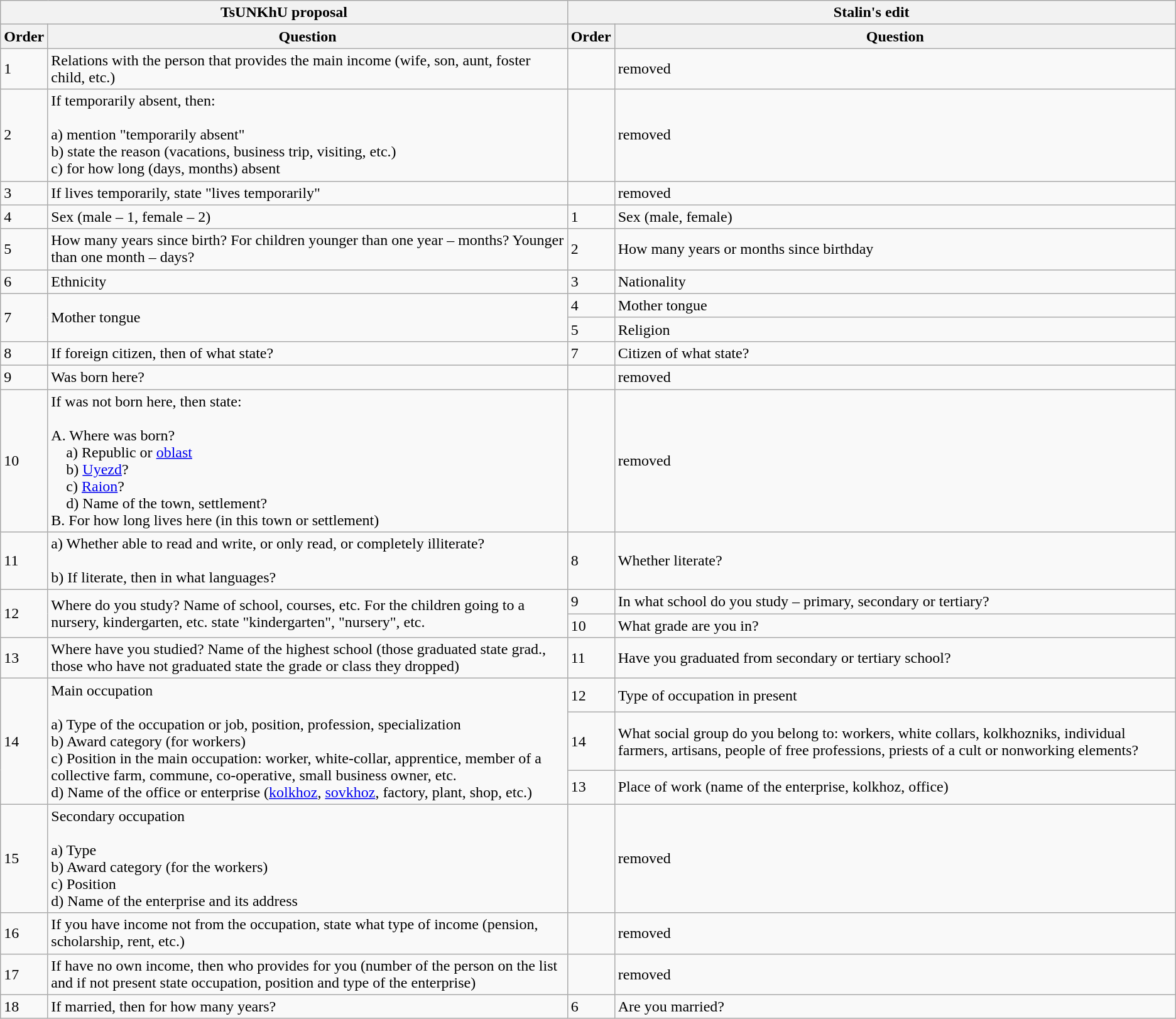<table class="wikitable">
<tr>
<th Colspan=2>TsUNKhU proposal</th>
<th Colspan=2>Stalin's edit</th>
</tr>
<tr>
<th>Order</th>
<th>Question</th>
<th>Order</th>
<th>Question</th>
</tr>
<tr>
<td>1</td>
<td>Relations with the person that provides the main income (wife, son, aunt, foster child, etc.)</td>
<td></td>
<td>removed</td>
</tr>
<tr>
<td>2</td>
<td>If temporarily absent, then:<br><br>a) mention "temporarily absent"<br>
b) state the reason (vacations, business trip, visiting, etc.)<br>
c) for how long (days, months) absent</td>
<td></td>
<td>removed</td>
</tr>
<tr>
<td>3</td>
<td>If lives temporarily, state "lives temporarily"</td>
<td></td>
<td>removed</td>
</tr>
<tr>
<td>4</td>
<td>Sex (male – 1, female – 2)</td>
<td>1</td>
<td>Sex (male, female)</td>
</tr>
<tr>
<td>5</td>
<td>How many years since birth? For children younger than one year – months? Younger than one month – days?</td>
<td>2</td>
<td>How many years or months since birthday</td>
</tr>
<tr>
<td>6</td>
<td>Ethnicity</td>
<td>3</td>
<td>Nationality</td>
</tr>
<tr>
<td rowspan=2>7</td>
<td rowspan=2>Mother tongue</td>
<td>4</td>
<td>Mother tongue</td>
</tr>
<tr>
<td>5</td>
<td>Religion</td>
</tr>
<tr>
<td>8</td>
<td>If foreign citizen, then of what state?</td>
<td>7</td>
<td>Citizen of what state?</td>
</tr>
<tr>
<td>9</td>
<td>Was born here?</td>
<td></td>
<td>removed</td>
</tr>
<tr>
<td>10</td>
<td>If was not born here, then state:<br><br>A. Where was born?<br>
 a) Republic or <a href='#'>oblast</a><br>
 b) <a href='#'>Uyezd</a>?<br>
 c) <a href='#'>Raion</a>?<br>
 d) Name of the town, settlement?<br>
B. For how long lives here (in this town or settlement)</td>
<td></td>
<td>removed</td>
</tr>
<tr>
<td>11</td>
<td>a) Whether able to read and write, or only read, or completely illiterate?<br><br>b) If literate, then in what languages?</td>
<td>8</td>
<td>Whether literate?</td>
</tr>
<tr>
<td rowspan=2>12</td>
<td rowspan=2>Where do you study? Name of school, courses, etc. For the children going to a nursery, kindergarten, etc. state "kindergarten", "nursery", etc.</td>
<td>9</td>
<td>In what school do you study – primary, secondary or tertiary?</td>
</tr>
<tr>
<td>10</td>
<td>What grade are you in?</td>
</tr>
<tr>
<td>13</td>
<td>Where have you studied? Name of the highest school (those graduated state grad., those who have not graduated state the grade or class they dropped)</td>
<td>11</td>
<td>Have you graduated from secondary or tertiary school?</td>
</tr>
<tr>
<td rowspan=3>14</td>
<td rowspan=3>Main occupation<br><br>a) Type of the occupation or job, position, profession, specialization<br>
b) Award category (for workers)<br>
c) Position in the main occupation: worker, white-collar, apprentice, member of a collective farm, commune, co-operative, small business owner, etc.<br>
d) Name of the office or enterprise (<a href='#'>kolkhoz</a>, <a href='#'>sovkhoz</a>, factory, plant, shop, etc.)</td>
<td>12</td>
<td>Type of occupation in present</td>
</tr>
<tr>
<td>14</td>
<td>What social group do you belong to: workers, white collars, kolkhozniks, individual farmers, artisans, people of free professions, priests of a cult or nonworking elements?</td>
</tr>
<tr>
<td>13</td>
<td>Place of work (name of the enterprise, kolkhoz, office)</td>
</tr>
<tr>
<td>15</td>
<td>Secondary occupation<br><br>a) Type<br>
b) Award category (for the workers)<br>
c) Position<br>
d) Name of the enterprise and its address</td>
<td></td>
<td>removed</td>
</tr>
<tr>
<td>16</td>
<td>If you have income not from the occupation, state what type of income (pension, scholarship, rent, etc.)</td>
<td></td>
<td>removed</td>
</tr>
<tr>
<td>17</td>
<td>If have no own income, then who provides for you (number of the person on the list and if not present state occupation, position and type of the enterprise)</td>
<td></td>
<td>removed</td>
</tr>
<tr>
<td>18</td>
<td>If married, then for how many years?</td>
<td>6</td>
<td>Are you married?</td>
</tr>
</table>
